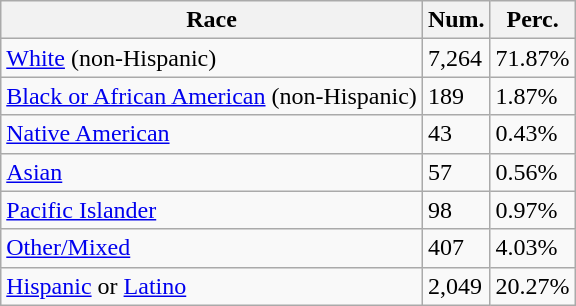<table class="wikitable">
<tr>
<th>Race</th>
<th>Num.</th>
<th>Perc.</th>
</tr>
<tr>
<td><a href='#'>White</a> (non-Hispanic)</td>
<td>7,264</td>
<td>71.87%</td>
</tr>
<tr>
<td><a href='#'>Black or African American</a> (non-Hispanic)</td>
<td>189</td>
<td>1.87%</td>
</tr>
<tr>
<td><a href='#'>Native American</a></td>
<td>43</td>
<td>0.43%</td>
</tr>
<tr>
<td><a href='#'>Asian</a></td>
<td>57</td>
<td>0.56%</td>
</tr>
<tr>
<td><a href='#'>Pacific Islander</a></td>
<td>98</td>
<td>0.97%</td>
</tr>
<tr>
<td><a href='#'>Other/Mixed</a></td>
<td>407</td>
<td>4.03%</td>
</tr>
<tr>
<td><a href='#'>Hispanic</a> or <a href='#'>Latino</a></td>
<td>2,049</td>
<td>20.27%</td>
</tr>
</table>
